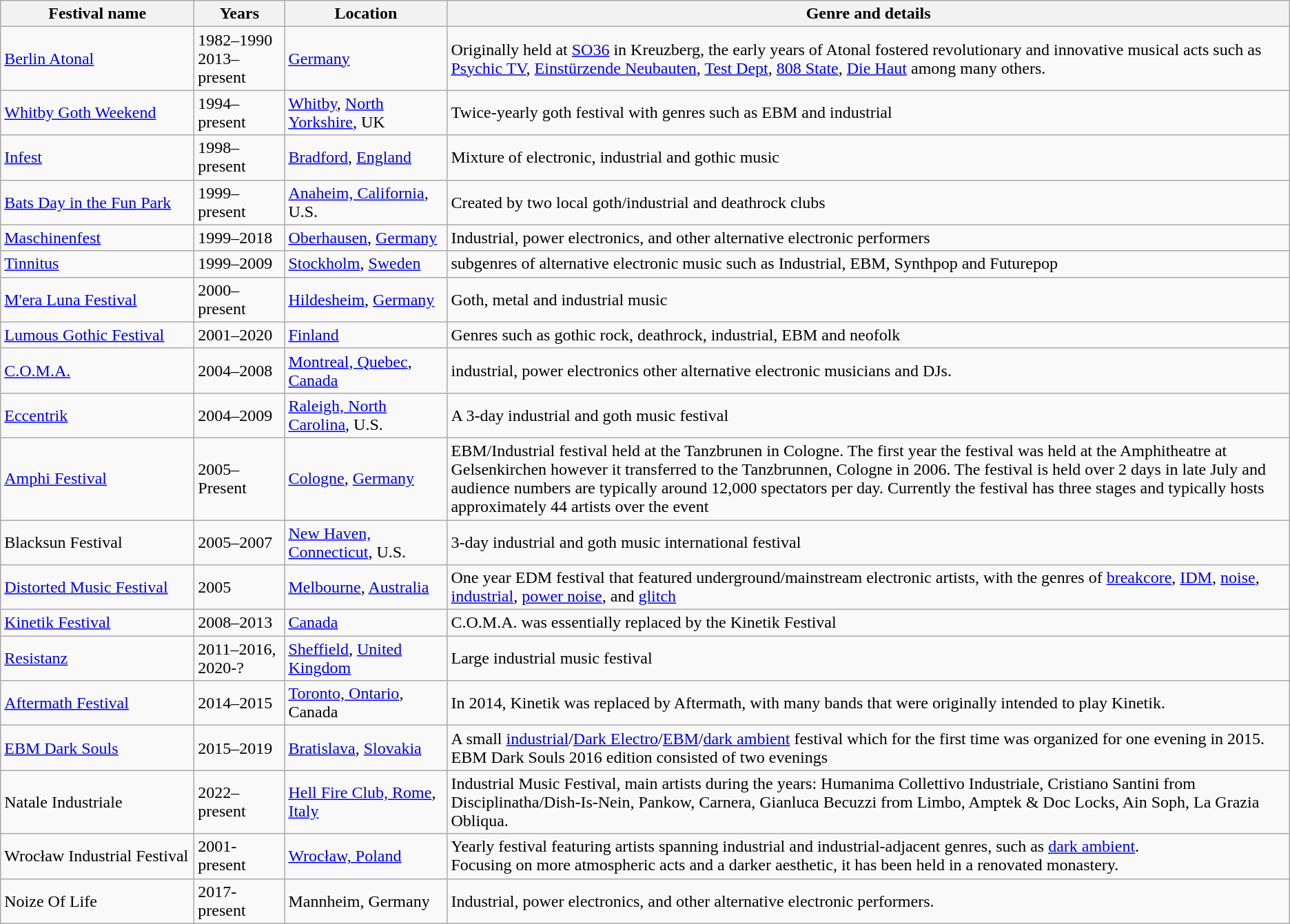<table class="wikitable sortable">
<tr>
<th style="width:180px;">Festival name</th>
<th style="width:80px;">Years</th>
<th style="width:150px;">Location</th>
<th>Genre and details</th>
</tr>
<tr>
<td><a href='#'>Berlin Atonal</a></td>
<td>1982–1990 2013–present</td>
<td><a href='#'>Germany</a></td>
<td style="text-align:left">Originally held at <a href='#'>SO36</a> in Kreuzberg, the early years of Atonal fostered revolutionary and innovative musical acts such as <a href='#'>Psychic TV</a>, <a href='#'>Einstürzende Neubauten</a>, <a href='#'>Test Dept</a>, <a href='#'>808 State</a>, <a href='#'>Die Haut</a> among many others.</td>
</tr>
<tr>
<td><a href='#'>Whitby Goth Weekend</a></td>
<td>1994–present</td>
<td><a href='#'>Whitby</a>, <a href='#'>North Yorkshire</a>, UK</td>
<td style="text-align:left">Twice-yearly goth festival with genres such as EBM and industrial</td>
</tr>
<tr>
<td><a href='#'>Infest</a></td>
<td>1998–present</td>
<td><a href='#'>Bradford</a>, <a href='#'>England</a></td>
<td style="text-align:left">Mixture of electronic, industrial and gothic music</td>
</tr>
<tr>
<td><a href='#'>Bats Day in the Fun Park</a></td>
<td>1999–present</td>
<td><a href='#'>Anaheim, California</a>, U.S.</td>
<td style="text-align:left">Created by two local goth/industrial and deathrock clubs</td>
</tr>
<tr>
<td><a href='#'>Maschinenfest</a></td>
<td>1999–2018</td>
<td><a href='#'>Oberhausen</a>, <a href='#'>Germany</a></td>
<td>Industrial, power electronics, and other alternative electronic performers</td>
</tr>
<tr>
<td><a href='#'>Tinnitus</a></td>
<td>1999–2009</td>
<td><a href='#'>Stockholm</a>, <a href='#'>Sweden</a></td>
<td>subgenres of alternative electronic music such as Industrial, EBM, Synthpop and Futurepop</td>
</tr>
<tr>
<td><a href='#'>M'era Luna Festival</a></td>
<td>2000–present</td>
<td><a href='#'>Hildesheim</a>, <a href='#'>Germany</a></td>
<td style="text-align:left">Goth, metal and industrial music</td>
</tr>
<tr>
<td><a href='#'>Lumous Gothic Festival</a></td>
<td>2001–2020</td>
<td><a href='#'>Finland</a></td>
<td style="text-align:left">Genres such as gothic rock, deathrock, industrial, EBM and neofolk</td>
</tr>
<tr>
<td><a href='#'>C.O.M.A.</a></td>
<td>2004–2008</td>
<td><a href='#'>Montreal, Quebec</a>, <a href='#'>Canada</a></td>
<td>industrial, power electronics other alternative electronic musicians and DJs.</td>
</tr>
<tr>
<td><a href='#'>Eccentrik</a></td>
<td>2004–2009</td>
<td><a href='#'>Raleigh, North Carolina</a>, U.S.</td>
<td style="text-align:left">A 3-day industrial and goth music festival</td>
</tr>
<tr>
<td><a href='#'>Amphi Festival</a></td>
<td>2005–Present</td>
<td><a href='#'>Cologne</a>, <a href='#'>Germany</a></td>
<td>EBM/Industrial festival held at the Tanzbrunen in Cologne. The first year the festival was held at the Amphitheatre at Gelsenkirchen however it transferred to the Tanzbrunnen, Cologne in 2006. The festival is held over 2 days in late July and audience numbers are typically around 12,000 spectators per day. Currently the festival has three stages and typically hosts approximately 44 artists over the event</td>
</tr>
<tr>
<td>Blacksun Festival</td>
<td>2005–2007</td>
<td><a href='#'>New Haven, Connecticut</a>, U.S.</td>
<td>3-day industrial and goth music international festival</td>
</tr>
<tr>
<td><a href='#'>Distorted Music Festival</a></td>
<td>2005</td>
<td><a href='#'>Melbourne</a>, <a href='#'>Australia</a></td>
<td>One year EDM festival that featured underground/mainstream electronic artists, with the genres of <a href='#'>breakcore</a>, <a href='#'>IDM</a>, <a href='#'>noise</a>, <a href='#'>industrial</a>, <a href='#'>power noise</a>, and <a href='#'>glitch</a></td>
</tr>
<tr>
<td><a href='#'>Kinetik Festival</a></td>
<td>2008–2013</td>
<td><a href='#'>Canada</a></td>
<td>C.O.M.A. was essentially replaced by the Kinetik Festival</td>
</tr>
<tr>
<td><a href='#'>Resistanz</a></td>
<td>2011–2016, 2020-?</td>
<td><a href='#'>Sheffield</a>, <a href='#'>United Kingdom</a></td>
<td>Large industrial music festival</td>
</tr>
<tr>
<td><a href='#'>Aftermath Festival</a></td>
<td>2014–2015</td>
<td><a href='#'>Toronto, Ontario</a>, Canada</td>
<td>In 2014, Kinetik was replaced by Aftermath, with many bands that were originally intended to play Kinetik.</td>
</tr>
<tr>
<td><a href='#'>EBM Dark Souls</a></td>
<td>2015–2019</td>
<td><a href='#'>Bratislava</a>, <a href='#'>Slovakia</a></td>
<td>A small <a href='#'>industrial</a>/<a href='#'>Dark Electro</a>/<a href='#'>EBM</a>/<a href='#'>dark ambient</a> festival which for the first time was organized for one evening in 2015. EBM Dark Souls 2016 edition consisted of two evenings</td>
</tr>
<tr>
<td>Natale Industriale</td>
<td>2022–present</td>
<td><a href='#'>Hell Fire Club, Rome</a>, <a href='#'>Italy</a></td>
<td>Industrial Music Festival, main artists during the years: Humanima Collettivo Industriale, Cristiano Santini from Disciplinatha/Dish-Is-Nein, Pankow, Carnera, Gianluca Becuzzi from Limbo, Amptek & Doc Locks, Ain Soph, La Grazia Obliqua.</td>
</tr>
<tr>
<td>Wrocław Industrial Festival</td>
<td>2001-present</td>
<td><a href='#'>Wrocław, Poland</a></td>
<td>Yearly festival featuring artists spanning industrial and industrial-adjacent genres, such as <a href='#'>dark ambient</a>.<br>Focusing on more atmospheric acts and a darker aesthetic, it has been held in a renovated monastery.</td>
</tr>
<tr>
<td>Noize Of Life</td>
<td>2017-present</td>
<td>Mannheim, Germany</td>
<td>Industrial, power electronics, and other alternative electronic performers.</td>
</tr>
</table>
